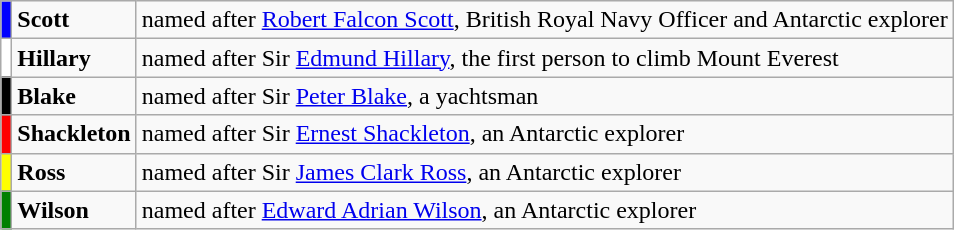<table class="wikitable">
<tr>
<td bgcolor=blue></td>
<td><strong>Scott</strong></td>
<td>named after <a href='#'>Robert Falcon Scott</a>, British Royal Navy Officer and Antarctic explorer</td>
</tr>
<tr>
<td bgcolor=white></td>
<td><strong>Hillary</strong></td>
<td>named after Sir <a href='#'>Edmund Hillary</a>, the first person to climb Mount Everest</td>
</tr>
<tr>
<td bgcolor=black></td>
<td><strong>Blake</strong></td>
<td>named after Sir <a href='#'>Peter Blake</a>, a yachtsman</td>
</tr>
<tr>
<td bgcolor=red></td>
<td><strong>Shackleton</strong></td>
<td>named after Sir <a href='#'>Ernest Shackleton</a>, an Antarctic explorer</td>
</tr>
<tr>
<td bgcolor=yellow></td>
<td><strong>Ross</strong></td>
<td>named after Sir <a href='#'>James Clark Ross</a>, an Antarctic explorer</td>
</tr>
<tr>
<td bgcolor=green></td>
<td><strong>Wilson</strong></td>
<td>named after <a href='#'>Edward Adrian Wilson</a>, an Antarctic explorer</td>
</tr>
</table>
